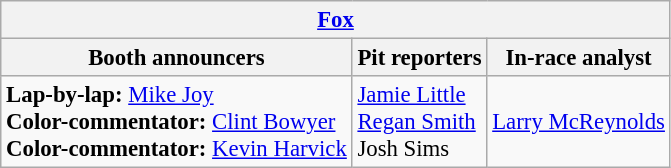<table class="wikitable" style="font-size: 95%">
<tr>
<th colspan="3"><a href='#'>Fox</a></th>
</tr>
<tr>
<th>Booth announcers</th>
<th>Pit reporters</th>
<th>In-race analyst</th>
</tr>
<tr>
<td><strong>Lap-by-lap:</strong> <a href='#'>Mike Joy</a><br><strong>Color-commentator:</strong> <a href='#'>Clint Bowyer</a><br><strong>Color-commentator:</strong> <a href='#'>Kevin Harvick</a></td>
<td><a href='#'>Jamie Little</a><br><a href='#'>Regan Smith</a><br>Josh Sims</td>
<td><a href='#'>Larry McReynolds</a></td>
</tr>
</table>
